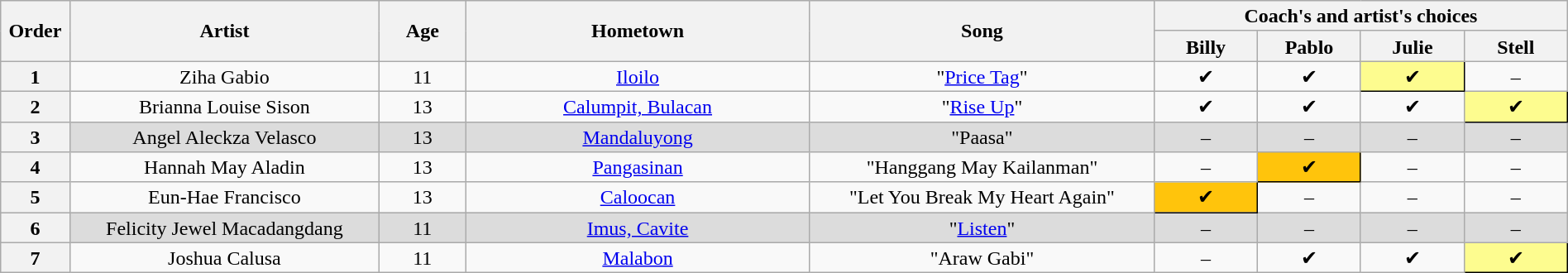<table class="wikitable" style="text-align:center; line-height:17px; width:100%">
<tr>
<th scope="col" rowspan="2" style="width:04%">Order</th>
<th scope="col" rowspan="2" style="width:18%">Artist</th>
<th scope="col" rowspan="2" style="width:05%">Age</th>
<th scope="col" rowspan="2" style="width:20%">Hometown</th>
<th scope="col" rowspan="2" style="width:20%">Song</th>
<th scope="col" colspan="4" style="width:24%">Coach's and artist's choices</th>
</tr>
<tr>
<th style="width:06%">Billy</th>
<th style="width:06%">Pablo</th>
<th style="width:06%">Julie</th>
<th style="width:06%">Stell</th>
</tr>
<tr>
<th>1</th>
<td>Ziha Gabio</td>
<td>11</td>
<td><a href='#'>Iloilo</a></td>
<td>"<a href='#'>Price Tag</a>"</td>
<td>✔</td>
<td>✔</td>
<td style="background:#fdfc8f; border:1px solid black">✔</td>
<td>–</td>
</tr>
<tr>
<th>2</th>
<td>Brianna Louise Sison</td>
<td>13</td>
<td><a href='#'>Calumpit, Bulacan</a></td>
<td>"<a href='#'>Rise Up</a>"</td>
<td>✔</td>
<td>✔</td>
<td>✔</td>
<td style="background:#fdfc8f; border:1px solid black">✔</td>
</tr>
<tr style="background:#dcdcdc">
<th>3</th>
<td>Angel Aleckza Velasco</td>
<td>13</td>
<td><a href='#'>Mandaluyong</a></td>
<td>"Paasa"</td>
<td>–</td>
<td>–</td>
<td>–</td>
<td>–</td>
</tr>
<tr>
<th>4</th>
<td>Hannah May Aladin</td>
<td>13</td>
<td><a href='#'>Pangasinan</a></td>
<td>"Hanggang May Kailanman"</td>
<td>–</td>
<td style="background:#FFC40C; border:1px solid black">✔</td>
<td>–</td>
<td>–</td>
</tr>
<tr>
<th>5</th>
<td>Eun-Hae Francisco</td>
<td>13</td>
<td><a href='#'>Caloocan</a></td>
<td>"Let You Break My Heart Again"</td>
<td style="background:#FFC40C; border:1px solid black">✔</td>
<td>–</td>
<td>–</td>
<td>–</td>
</tr>
<tr style="background:#dcdcdc">
<th>6</th>
<td>Felicity Jewel Macadangdang</td>
<td>11</td>
<td><a href='#'>Imus, Cavite</a></td>
<td>"<a href='#'>Listen</a>"</td>
<td>–</td>
<td>–</td>
<td>–</td>
<td>–</td>
</tr>
<tr>
<th>7</th>
<td>Joshua Calusa</td>
<td>11</td>
<td><a href='#'>Malabon</a></td>
<td>"Araw Gabi"</td>
<td>–</td>
<td>✔</td>
<td>✔</td>
<td style="background:#fdfc8f; border:1px solid black">✔</td>
</tr>
</table>
